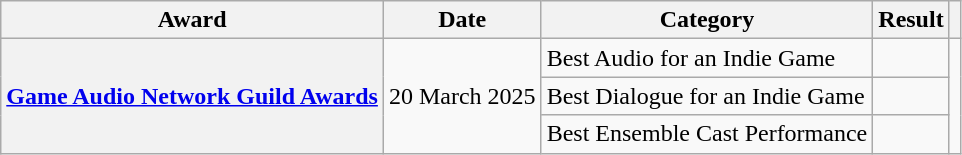<table class="wikitable sortable plainrowheaders">
<tr>
<th scope="col">Award</th>
<th scope="col">Date</th>
<th scope="col">Category</th>
<th scope="col">Result</th>
<th scope="col" class="unsortable"></th>
</tr>
<tr>
<th scope="row" rowspan="3"><a href='#'>Game Audio Network Guild Awards</a></th>
<td rowspan="3">20 March 2025</td>
<td>Best Audio for an Indie Game</td>
<td></td>
<td rowspan="3" align="center"></td>
</tr>
<tr>
<td>Best Dialogue for an Indie Game</td>
<td></td>
</tr>
<tr>
<td>Best Ensemble Cast Performance</td>
<td></td>
</tr>
</table>
